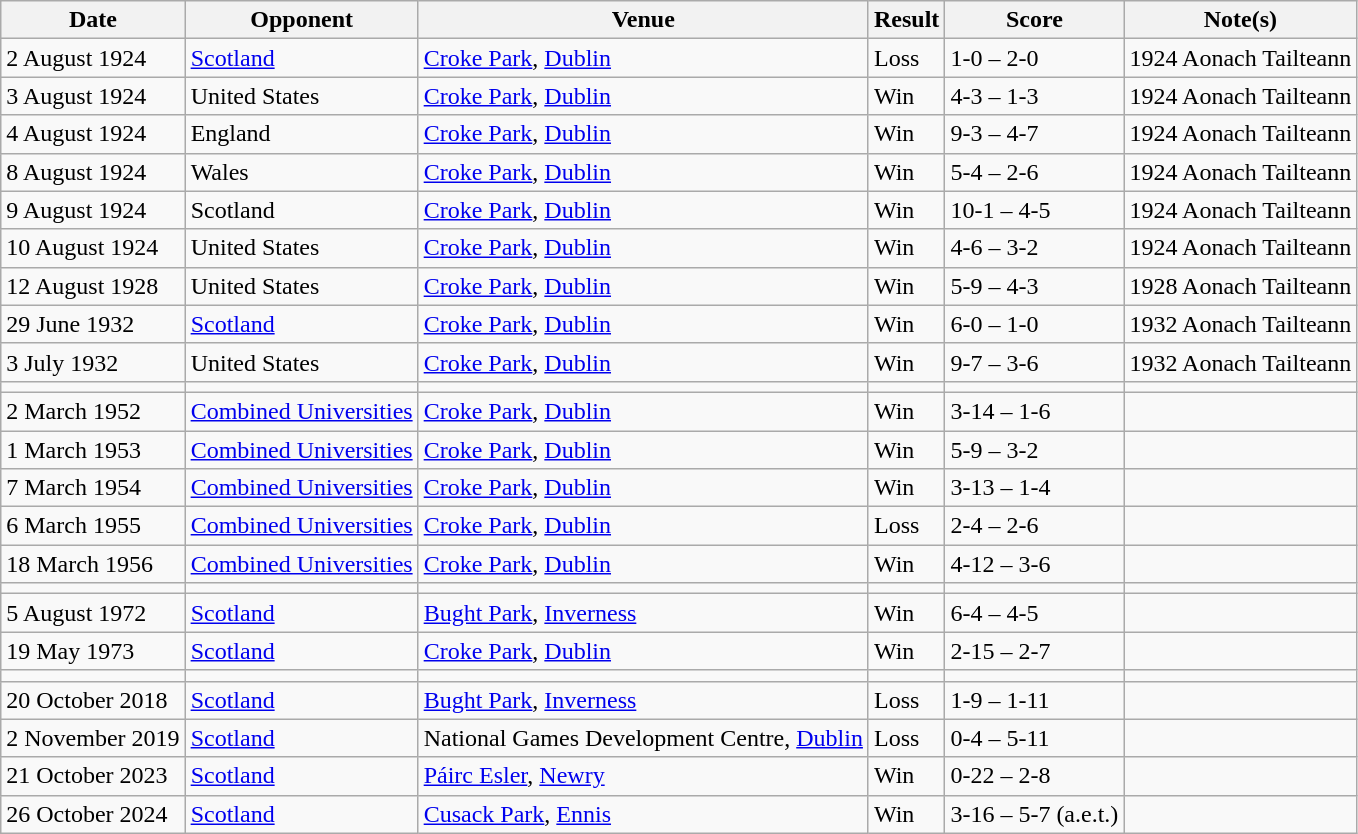<table class="wikitable">
<tr>
<th>Date</th>
<th>Opponent</th>
<th>Venue</th>
<th>Result</th>
<th>Score</th>
<th>Note(s)</th>
</tr>
<tr>
<td>2 August 1924</td>
<td> <a href='#'>Scotland</a></td>
<td><a href='#'>Croke Park</a>, <a href='#'>Dublin</a></td>
<td>Loss</td>
<td>1-0 – 2-0</td>
<td>1924 Aonach Tailteann</td>
</tr>
<tr>
<td>3 August 1924</td>
<td> United States</td>
<td><a href='#'>Croke Park</a>, <a href='#'>Dublin</a></td>
<td>Win</td>
<td>4-3 – 1-3</td>
<td>1924 Aonach Tailteann</td>
</tr>
<tr>
<td>4 August 1924</td>
<td> England</td>
<td><a href='#'>Croke Park</a>, <a href='#'>Dublin</a></td>
<td>Win</td>
<td>9-3 – 4-7</td>
<td>1924 Aonach Tailteann</td>
</tr>
<tr>
<td>8 August 1924</td>
<td> Wales</td>
<td><a href='#'>Croke Park</a>, <a href='#'>Dublin</a></td>
<td>Win</td>
<td>5-4 – 2-6</td>
<td>1924 Aonach Tailteann</td>
</tr>
<tr>
<td>9 August 1924</td>
<td> Scotland</td>
<td><a href='#'>Croke Park</a>, <a href='#'>Dublin</a></td>
<td>Win</td>
<td>10-1 – 4-5</td>
<td>1924 Aonach Tailteann</td>
</tr>
<tr>
<td>10 August 1924</td>
<td> United States</td>
<td><a href='#'>Croke Park</a>, <a href='#'>Dublin</a></td>
<td>Win</td>
<td>4-6 – 3-2</td>
<td>1924 Aonach Tailteann</td>
</tr>
<tr>
<td>12 August 1928</td>
<td> United States</td>
<td><a href='#'>Croke Park</a>, <a href='#'>Dublin</a></td>
<td>Win</td>
<td>5-9 – 4-3</td>
<td>1928 Aonach Tailteann</td>
</tr>
<tr>
<td>29 June 1932</td>
<td> <a href='#'>Scotland</a></td>
<td><a href='#'>Croke Park</a>, <a href='#'>Dublin</a></td>
<td>Win</td>
<td>6-0 – 1-0</td>
<td>1932 Aonach Tailteann</td>
</tr>
<tr>
<td>3 July 1932</td>
<td> United States</td>
<td><a href='#'>Croke Park</a>, <a href='#'>Dublin</a></td>
<td>Win</td>
<td>9-7 – 3-6</td>
<td>1932 Aonach Tailteann</td>
</tr>
<tr>
<td></td>
<td></td>
<td></td>
<td></td>
<td></td>
<td></td>
</tr>
<tr>
<td>2 March 1952</td>
<td><a href='#'>Combined Universities</a></td>
<td><a href='#'>Croke Park</a>, <a href='#'>Dublin</a></td>
<td>Win</td>
<td>3-14 – 1-6</td>
<td></td>
</tr>
<tr>
<td>1 March 1953</td>
<td><a href='#'>Combined Universities</a></td>
<td><a href='#'>Croke Park</a>, <a href='#'>Dublin</a></td>
<td>Win</td>
<td>5-9 – 3-2</td>
<td></td>
</tr>
<tr>
<td>7 March 1954</td>
<td><a href='#'>Combined Universities</a></td>
<td><a href='#'>Croke Park</a>, <a href='#'>Dublin</a></td>
<td>Win</td>
<td>3-13 – 1-4</td>
<td></td>
</tr>
<tr>
<td>6 March 1955</td>
<td><a href='#'>Combined Universities</a></td>
<td><a href='#'>Croke Park</a>, <a href='#'>Dublin</a></td>
<td>Loss</td>
<td>2-4 – 2-6</td>
<td></td>
</tr>
<tr>
<td>18 March 1956</td>
<td><a href='#'>Combined Universities</a></td>
<td><a href='#'>Croke Park</a>, <a href='#'>Dublin</a></td>
<td>Win</td>
<td>4-12 – 3-6</td>
<td></td>
</tr>
<tr>
<td></td>
<td></td>
<td></td>
<td></td>
<td></td>
<td></td>
</tr>
<tr>
<td>5 August 1972</td>
<td> <a href='#'>Scotland</a></td>
<td><a href='#'>Bught Park</a>, <a href='#'>Inverness</a></td>
<td>Win</td>
<td>6-4 – 4-5</td>
<td></td>
</tr>
<tr>
<td>19 May 1973</td>
<td> <a href='#'>Scotland</a></td>
<td><a href='#'>Croke Park</a>, <a href='#'>Dublin</a></td>
<td>Win</td>
<td>2-15 – 2-7</td>
<td></td>
</tr>
<tr>
<td></td>
<td></td>
<td></td>
<td></td>
<td></td>
<td></td>
</tr>
<tr>
<td>20 October 2018</td>
<td> <a href='#'>Scotland</a></td>
<td><a href='#'>Bught Park</a>, <a href='#'>Inverness</a></td>
<td>Loss</td>
<td>1-9 – 1-11</td>
<td></td>
</tr>
<tr>
<td>2 November 2019</td>
<td> <a href='#'>Scotland</a></td>
<td>National Games Development Centre, <a href='#'>Dublin</a></td>
<td>Loss</td>
<td>0-4 – 5-11</td>
<td></td>
</tr>
<tr>
<td>21 October 2023</td>
<td> <a href='#'>Scotland</a></td>
<td><a href='#'>Páirc Esler</a>, <a href='#'>Newry</a></td>
<td>Win</td>
<td>0-22 – 2-8</td>
<td></td>
</tr>
<tr>
<td>26 October 2024</td>
<td> <a href='#'>Scotland</a></td>
<td><a href='#'>Cusack Park</a>, <a href='#'>Ennis</a></td>
<td>Win</td>
<td>3-16 – 5-7 (a.e.t.)</td>
<td></td>
</tr>
</table>
